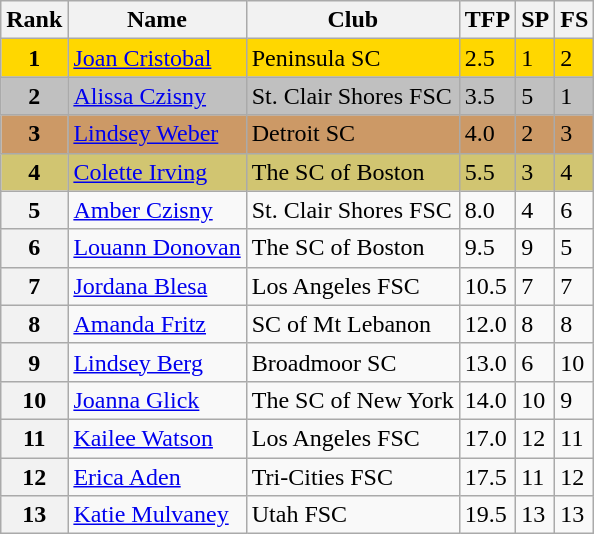<table class="wikitable">
<tr>
<th>Rank</th>
<th>Name</th>
<th>Club</th>
<th>TFP</th>
<th>SP</th>
<th>FS</th>
</tr>
<tr bgcolor="gold">
<td align="center"><strong>1</strong></td>
<td><a href='#'>Joan Cristobal</a></td>
<td>Peninsula SC</td>
<td>2.5</td>
<td>1</td>
<td>2</td>
</tr>
<tr bgcolor="silver">
<td align="center"><strong>2</strong></td>
<td><a href='#'>Alissa Czisny</a></td>
<td>St. Clair Shores FSC</td>
<td>3.5</td>
<td>5</td>
<td>1</td>
</tr>
<tr bgcolor="cc9966">
<td align="center"><strong>3</strong></td>
<td><a href='#'>Lindsey Weber</a></td>
<td>Detroit SC</td>
<td>4.0</td>
<td>2</td>
<td>3</td>
</tr>
<tr bgcolor="#d1c571">
<td align="center"><strong>4</strong></td>
<td><a href='#'>Colette Irving</a></td>
<td>The SC of Boston</td>
<td>5.5</td>
<td>3</td>
<td>4</td>
</tr>
<tr>
<th>5</th>
<td><a href='#'>Amber Czisny</a></td>
<td>St. Clair Shores FSC</td>
<td>8.0</td>
<td>4</td>
<td>6</td>
</tr>
<tr>
<th>6</th>
<td><a href='#'>Louann Donovan</a></td>
<td>The SC of Boston</td>
<td>9.5</td>
<td>9</td>
<td>5</td>
</tr>
<tr>
<th>7</th>
<td><a href='#'>Jordana Blesa</a></td>
<td>Los Angeles FSC</td>
<td>10.5</td>
<td>7</td>
<td>7</td>
</tr>
<tr>
<th>8</th>
<td><a href='#'>Amanda Fritz</a></td>
<td>SC of Mt Lebanon</td>
<td>12.0</td>
<td>8</td>
<td>8</td>
</tr>
<tr>
<th>9</th>
<td><a href='#'>Lindsey Berg</a></td>
<td>Broadmoor SC</td>
<td>13.0</td>
<td>6</td>
<td>10</td>
</tr>
<tr>
<th>10</th>
<td><a href='#'>Joanna Glick</a></td>
<td>The SC of New York</td>
<td>14.0</td>
<td>10</td>
<td>9</td>
</tr>
<tr>
<th>11</th>
<td><a href='#'>Kailee Watson</a></td>
<td>Los Angeles FSC</td>
<td>17.0</td>
<td>12</td>
<td>11</td>
</tr>
<tr>
<th>12</th>
<td><a href='#'>Erica Aden</a></td>
<td>Tri-Cities FSC</td>
<td>17.5</td>
<td>11</td>
<td>12</td>
</tr>
<tr>
<th>13</th>
<td><a href='#'>Katie Mulvaney</a></td>
<td>Utah FSC</td>
<td>19.5</td>
<td>13</td>
<td>13</td>
</tr>
</table>
